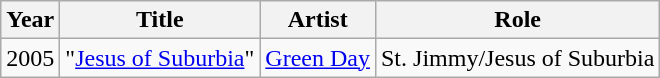<table class="wikitable">
<tr>
<th>Year</th>
<th>Title</th>
<th>Artist</th>
<th>Role</th>
</tr>
<tr>
<td>2005</td>
<td>"<a href='#'>Jesus of Suburbia</a>"</td>
<td><a href='#'>Green Day</a></td>
<td>St. Jimmy/Jesus of Suburbia</td>
</tr>
</table>
